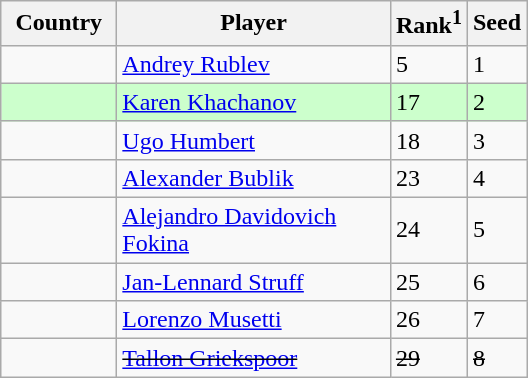<table class="sortable wikitable">
<tr>
<th width="70">Country</th>
<th width="175">Player</th>
<th>Rank<sup>1</sup></th>
<th>Seed</th>
</tr>
<tr>
<td></td>
<td><a href='#'>Andrey Rublev</a></td>
<td>5</td>
<td>1</td>
</tr>
<tr bgcolor=#cfc>
<td></td>
<td><a href='#'>Karen Khachanov</a></td>
<td>17</td>
<td>2</td>
</tr>
<tr>
<td></td>
<td><a href='#'>Ugo Humbert</a></td>
<td>18</td>
<td>3</td>
</tr>
<tr>
<td></td>
<td><a href='#'>Alexander Bublik</a></td>
<td>23</td>
<td>4</td>
</tr>
<tr>
<td></td>
<td><a href='#'>Alejandro Davidovich Fokina</a></td>
<td>24</td>
<td>5</td>
</tr>
<tr>
<td></td>
<td><a href='#'>Jan-Lennard Struff</a></td>
<td>25</td>
<td>6</td>
</tr>
<tr>
<td></td>
<td><a href='#'>Lorenzo Musetti</a></td>
<td>26</td>
<td>7</td>
</tr>
<tr>
<td><s></s></td>
<td><s><a href='#'>Tallon Griekspoor</a></s></td>
<td><s>29</s></td>
<td><s>8</s></td>
</tr>
</table>
